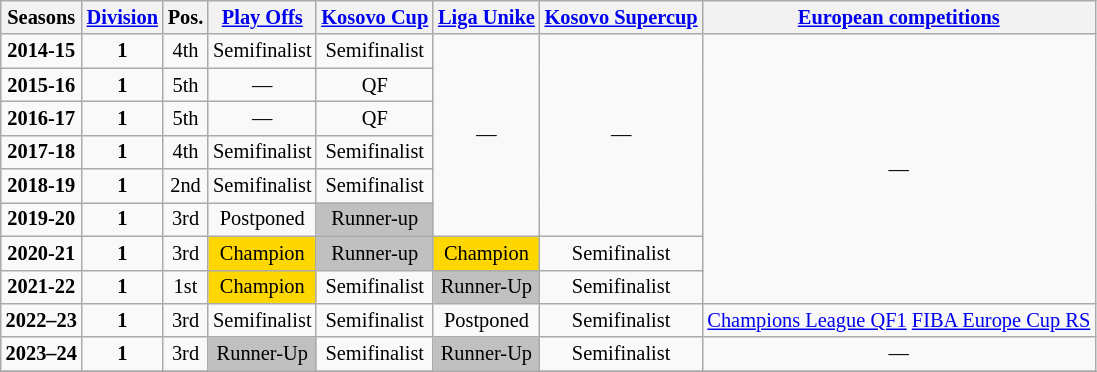<table class="wikitable" style="text-align: center; font-size:85%">
<tr>
<th>Seasons</th>
<th><a href='#'>Division</a></th>
<th>Pos.</th>
<th><a href='#'>Play Offs</a></th>
<th><a href='#'>Kosovo Cup</a></th>
<th><a href='#'>Liga Unike</a></th>
<th><a href='#'>Kosovo Supercup</a></th>
<th><a href='#'>European competitions</a></th>
</tr>
<tr>
<td><strong>2014-15</strong></td>
<td><strong>1</strong></td>
<td>4th</td>
<td>Semifinalist</td>
<td bgcolor="">Semifinalist</td>
<td rowspan="6">—</td>
<td rowspan="6">—</td>
<td rowspan="8">—</td>
</tr>
<tr>
<td><strong>2015-16</strong></td>
<td><strong>1</strong></td>
<td>5th</td>
<td bgcolor="">—</td>
<td bgcolor="">QF</td>
</tr>
<tr>
<td><strong>2016-17</strong></td>
<td><strong>1</strong></td>
<td>5th</td>
<td>—</td>
<td>QF</td>
</tr>
<tr>
<td><strong>2017-18</strong></td>
<td><strong>1</strong></td>
<td>4th</td>
<td bgcolor="">Semifinalist</td>
<td bgcolor="">Semifinalist</td>
</tr>
<tr>
<td><strong>2018-19</strong></td>
<td><strong>1</strong></td>
<td>2nd</td>
<td bgcolor="">Semifinalist</td>
<td bgcolor="">Semifinalist</td>
</tr>
<tr>
<td><strong>2019-20</strong></td>
<td><strong>1</strong></td>
<td>3rd</td>
<td>Postponed</td>
<td bgcolor="silver">Runner-up</td>
</tr>
<tr>
<td><strong>2020-21</strong></td>
<td><strong>1</strong></td>
<td>3rd</td>
<td bgcolor="gold">Champion</td>
<td bgcolor="silver">Runner-up</td>
<td bgcolor="gold">Champion</td>
<td>Semifinalist</td>
</tr>
<tr>
<td><strong>2021-22</strong></td>
<td><strong>1</strong></td>
<td>1st</td>
<td bgcolor="gold">Champion</td>
<td bgcolor="">Semifinalist</td>
<td bgcolor="silver">Runner-Up</td>
<td bgcolor="">Semifinalist</td>
</tr>
<tr>
<td><strong>2022–23</strong></td>
<td><strong>1</strong></td>
<td>3rd</td>
<td bgcolor="">Semifinalist</td>
<td bgcolor="">Semifinalist</td>
<td bgcolor="">Postponed</td>
<td bgcolor="">Semifinalist</td>
<td><a href='#'>Champions League QF1</a> <a href='#'>FIBA Europe Cup RS</a></td>
</tr>
<tr>
<td><strong>2023–24</strong></td>
<td><strong>1</strong></td>
<td>3rd</td>
<td bgcolor="silver">Runner-Up</td>
<td bgcolor="">Semifinalist</td>
<td bgcolor="silver">Runner-Up</td>
<td bgcolor="">Semifinalist</td>
<td bgcolor="">—</td>
</tr>
<tr>
</tr>
</table>
